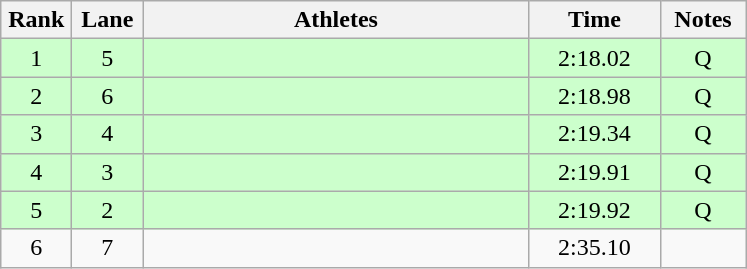<table class="wikitable sortable" style="text-align:center;">
<tr>
<th width=40>Rank</th>
<th width=40>Lane</th>
<th width=250>Athletes</th>
<th width=80>Time</th>
<th width=50>Notes</th>
</tr>
<tr bgcolor=ccffcc>
<td>1</td>
<td>5</td>
<td align=left></td>
<td>2:18.02</td>
<td>Q</td>
</tr>
<tr bgcolor=ccffcc>
<td>2</td>
<td>6</td>
<td align=left></td>
<td>2:18.98</td>
<td>Q</td>
</tr>
<tr bgcolor=ccffcc>
<td>3</td>
<td>4</td>
<td align=left></td>
<td>2:19.34</td>
<td>Q</td>
</tr>
<tr bgcolor=ccffcc>
<td>4</td>
<td>3</td>
<td align=left></td>
<td>2:19.91</td>
<td>Q</td>
</tr>
<tr bgcolor=ccffcc>
<td>5</td>
<td>2</td>
<td align=left></td>
<td>2:19.92</td>
<td>Q</td>
</tr>
<tr>
<td>6</td>
<td>7</td>
<td align=left></td>
<td>2:35.10</td>
<td></td>
</tr>
</table>
